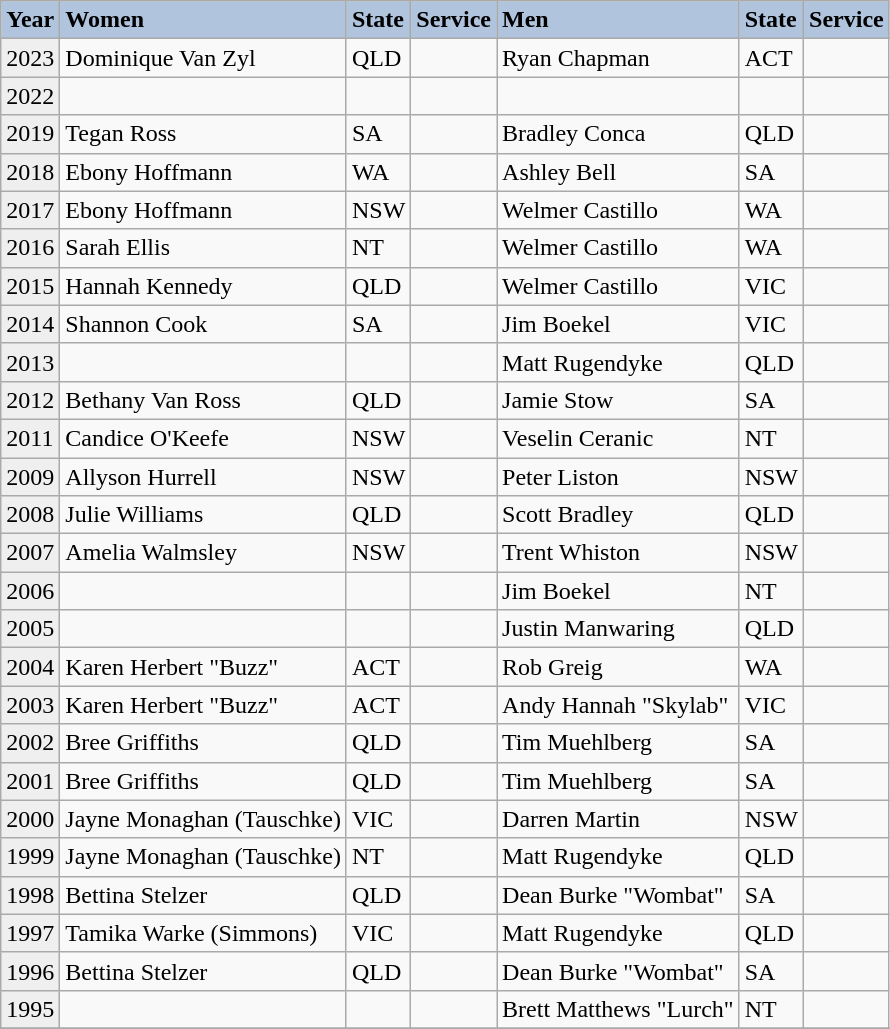<table class="wikitable">
<tr align=left>
<td bgcolor=lightsteelblue><strong>Year</strong></td>
<td bgcolor=lightsteelblue><strong>Women</strong></td>
<td bgcolor=lightsteelblue><strong>State</strong></td>
<td bgcolor=lightsteelblue><strong>Service</strong></td>
<td bgcolor=lightsteelblue><strong>Men</strong></td>
<td bgcolor=lightsteelblue><strong>State</strong></td>
<td bgcolor=lightsteelblue><strong>Service</strong></td>
</tr>
<tr>
<td style="background:#efefef;">2023</td>
<td>Dominique Van Zyl</td>
<td>QLD</td>
<td></td>
<td>Ryan Chapman</td>
<td>ACT</td>
<td></td>
</tr>
<tr>
<td style="background:#efefef;">2022</td>
<td></td>
<td></td>
<td></td>
<td></td>
<td></td>
<td></td>
</tr>
<tr>
<td style="background:#efefef;">2019</td>
<td>Tegan Ross</td>
<td>SA</td>
<td></td>
<td>Bradley Conca</td>
<td>QLD</td>
<td></td>
</tr>
<tr>
<td style="background:#efefef;">2018</td>
<td>Ebony Hoffmann</td>
<td>WA</td>
<td></td>
<td>Ashley Bell</td>
<td>SA</td>
<td></td>
</tr>
<tr>
<td style="background:#efefef;">2017</td>
<td>Ebony Hoffmann</td>
<td>NSW</td>
<td></td>
<td>Welmer Castillo</td>
<td>WA</td>
<td></td>
</tr>
<tr>
<td style="background:#efefef;">2016</td>
<td>Sarah Ellis</td>
<td>NT</td>
<td></td>
<td>Welmer Castillo</td>
<td>WA</td>
<td></td>
</tr>
<tr>
<td style="background:#efefef;">2015</td>
<td>Hannah Kennedy</td>
<td>QLD</td>
<td></td>
<td>Welmer Castillo</td>
<td>VIC</td>
<td></td>
</tr>
<tr>
<td style="background:#efefef;">2014</td>
<td>Shannon Cook</td>
<td>SA</td>
<td></td>
<td>Jim Boekel</td>
<td>VIC</td>
<td></td>
</tr>
<tr>
<td style="background:#efefef;">2013</td>
<td></td>
<td></td>
<td></td>
<td>Matt Rugendyke</td>
<td>QLD</td>
<td></td>
</tr>
<tr>
<td style="background:#efefef;">2012</td>
<td>Bethany Van Ross</td>
<td>QLD</td>
<td></td>
<td>Jamie Stow</td>
<td>SA</td>
<td></td>
</tr>
<tr>
<td style="background:#efefef;">2011</td>
<td>Candice O'Keefe</td>
<td>NSW</td>
<td></td>
<td>Veselin Ceranic</td>
<td>NT</td>
<td></td>
</tr>
<tr>
<td style="background:#efefef;">2009</td>
<td>Allyson Hurrell</td>
<td>NSW</td>
<td></td>
<td>Peter Liston</td>
<td>NSW</td>
<td></td>
</tr>
<tr>
<td style="background:#efefef;">2008</td>
<td>Julie Williams</td>
<td>QLD</td>
<td></td>
<td>Scott Bradley</td>
<td>QLD</td>
<td></td>
</tr>
<tr>
<td style="background:#efefef;">2007</td>
<td>Amelia Walmsley</td>
<td>NSW</td>
<td></td>
<td>Trent Whiston</td>
<td>NSW</td>
<td></td>
</tr>
<tr>
<td style="background:#efefef;">2006</td>
<td></td>
<td></td>
<td></td>
<td>Jim Boekel</td>
<td>NT</td>
<td></td>
</tr>
<tr>
<td style="background:#efefef;">2005</td>
<td></td>
<td></td>
<td></td>
<td>Justin Manwaring</td>
<td>QLD</td>
<td></td>
</tr>
<tr>
<td style="background:#efefef;">2004</td>
<td>Karen Herbert "Buzz"</td>
<td>ACT</td>
<td></td>
<td>Rob Greig</td>
<td>WA</td>
<td></td>
</tr>
<tr>
<td style="background:#efefef;">2003</td>
<td>Karen Herbert "Buzz"</td>
<td>ACT</td>
<td></td>
<td>Andy Hannah "Skylab"</td>
<td>VIC</td>
<td></td>
</tr>
<tr>
<td style="background:#efefef;">2002</td>
<td>Bree Griffiths</td>
<td>QLD</td>
<td></td>
<td>Tim Muehlberg</td>
<td>SA</td>
<td></td>
</tr>
<tr>
<td style="background:#efefef;">2001</td>
<td>Bree Griffiths</td>
<td>QLD</td>
<td></td>
<td>Tim Muehlberg</td>
<td>SA</td>
<td></td>
</tr>
<tr>
<td style="background:#efefef;">2000</td>
<td>Jayne Monaghan (Tauschke)</td>
<td>VIC</td>
<td></td>
<td>Darren Martin</td>
<td>NSW</td>
<td></td>
</tr>
<tr>
<td style="background:#efefef;">1999</td>
<td>Jayne Monaghan (Tauschke)</td>
<td>NT</td>
<td></td>
<td>Matt Rugendyke</td>
<td>QLD</td>
<td></td>
</tr>
<tr>
<td style="background:#efefef;">1998</td>
<td>Bettina Stelzer</td>
<td>QLD</td>
<td></td>
<td>Dean Burke "Wombat"</td>
<td>SA</td>
<td></td>
</tr>
<tr>
<td style="background:#efefef;">1997</td>
<td>Tamika Warke (Simmons)</td>
<td>VIC</td>
<td></td>
<td>Matt Rugendyke</td>
<td>QLD</td>
<td></td>
</tr>
<tr>
<td style="background:#efefef;">1996</td>
<td>Bettina Stelzer</td>
<td>QLD</td>
<td></td>
<td>Dean Burke "Wombat"</td>
<td>SA</td>
<td></td>
</tr>
<tr>
<td style="background:#efefef;">1995</td>
<td></td>
<td></td>
<td></td>
<td>Brett Matthews "Lurch"</td>
<td>NT</td>
<td></td>
</tr>
<tr>
</tr>
</table>
